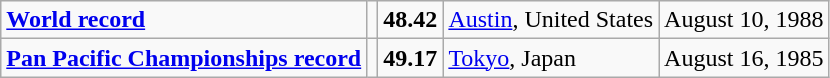<table class="wikitable">
<tr>
<td><strong><a href='#'>World record</a></strong></td>
<td></td>
<td><strong>48.42</strong></td>
<td><a href='#'>Austin</a>, United States</td>
<td>August 10, 1988</td>
</tr>
<tr>
<td><strong><a href='#'>Pan Pacific Championships record</a></strong></td>
<td></td>
<td><strong>49.17</strong></td>
<td><a href='#'>Tokyo</a>, Japan</td>
<td>August 16, 1985</td>
</tr>
</table>
